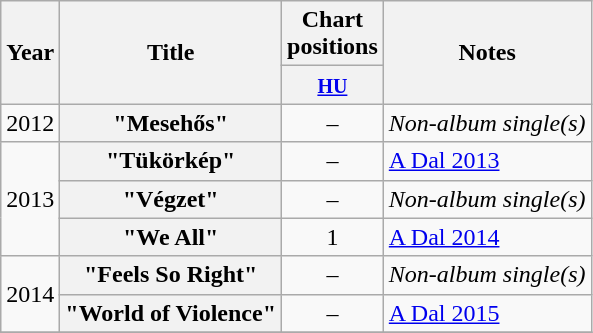<table class="wikitable plainrowheaders" style="text-align:center;">
<tr>
<th rowspan="2">Year</th>
<th rowspan="2">Title</th>
<th colspan="1">Chart positions</th>
<th rowspan="2">Notes</th>
</tr>
<tr>
<th width="40"><small><a href='#'>HU</a></small><br></th>
</tr>
<tr>
<td>2012</td>
<th scope="row">"Mesehős"</th>
<td style="text-align:center; vertical-align:top;">–</td>
<td style="text-align:left; vertical-align:top;"><em>Non-album single(s)</em></td>
</tr>
<tr>
<td rowspan=3>2013</td>
<th scope="row">"Tükörkép"</th>
<td style="text-align:center; vertical-align:top;">–</td>
<td style="text-align:left; vertical-align:top;"><a href='#'>A Dal 2013</a></td>
</tr>
<tr>
<th scope="row">"Végzet"</th>
<td style="text-align:center; vertical-align:top;">–</td>
<td style="text-align:left; vertical-align:top;"><em>Non-album single(s)</em></td>
</tr>
<tr>
<th scope="row">"We All"</th>
<td style="text-align:center; vertical-align:top;">1</td>
<td style="text-align:left; vertical-align:top;"><a href='#'>A Dal 2014</a></td>
</tr>
<tr>
<td rowspan=2>2014</td>
<th scope="row">"Feels So Right"</th>
<td style="text-align:center; vertical-align:top;">–</td>
<td style="text-align:left; vertical-align:top;"><em>Non-album single(s)</em></td>
</tr>
<tr>
<th scope="row">"World of Violence"</th>
<td style="text-align:center; vertical-align:top;">–</td>
<td style="text-align:left; vertical-align:top;"><a href='#'>A Dal 2015</a></td>
</tr>
<tr>
</tr>
</table>
